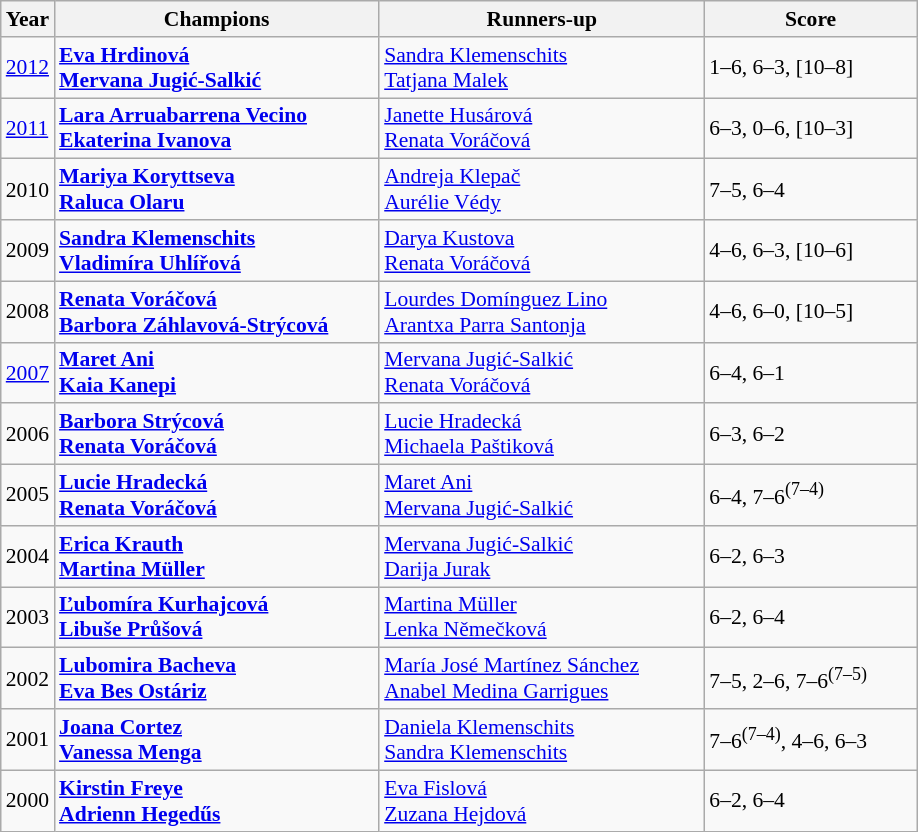<table class="wikitable" style="font-size:90%">
<tr>
<th>Year</th>
<th width="210">Champions</th>
<th width="210">Runners-up</th>
<th width="135">Score</th>
</tr>
<tr>
<td><a href='#'>2012</a></td>
<td> <strong><a href='#'>Eva Hrdinová</a></strong> <br>  <strong><a href='#'>Mervana Jugić-Salkić</a></strong></td>
<td> <a href='#'>Sandra Klemenschits</a> <br>  <a href='#'>Tatjana Malek</a></td>
<td>1–6, 6–3, [10–8]</td>
</tr>
<tr>
<td><a href='#'>2011</a></td>
<td> <strong><a href='#'>Lara Arruabarrena Vecino</a></strong> <br>  <strong><a href='#'>Ekaterina Ivanova</a></strong></td>
<td> <a href='#'>Janette Husárová</a> <br>  <a href='#'>Renata Voráčová</a></td>
<td>6–3, 0–6, [10–3]</td>
</tr>
<tr>
<td>2010</td>
<td> <strong><a href='#'>Mariya Koryttseva</a></strong> <br>  <strong><a href='#'>Raluca Olaru</a></strong></td>
<td> <a href='#'>Andreja Klepač</a> <br>  <a href='#'>Aurélie Védy</a></td>
<td>7–5, 6–4</td>
</tr>
<tr>
<td>2009</td>
<td> <strong><a href='#'>Sandra Klemenschits</a></strong> <br>  <strong><a href='#'>Vladimíra Uhlířová</a></strong></td>
<td> <a href='#'>Darya Kustova</a> <br>  <a href='#'>Renata Voráčová</a></td>
<td>4–6, 6–3, [10–6]</td>
</tr>
<tr>
<td>2008</td>
<td> <strong><a href='#'>Renata Voráčová</a></strong> <br>  <strong><a href='#'>Barbora Záhlavová-Strýcová</a></strong></td>
<td> <a href='#'>Lourdes Domínguez Lino</a> <br>  <a href='#'>Arantxa Parra Santonja</a></td>
<td>4–6, 6–0, [10–5]</td>
</tr>
<tr>
<td><a href='#'>2007</a></td>
<td> <strong><a href='#'>Maret Ani</a></strong> <br>  <strong><a href='#'>Kaia Kanepi</a></strong></td>
<td> <a href='#'>Mervana Jugić-Salkić</a> <br>  <a href='#'>Renata Voráčová</a></td>
<td>6–4, 6–1</td>
</tr>
<tr>
<td>2006</td>
<td> <strong><a href='#'>Barbora Strýcová</a></strong> <br>  <strong><a href='#'>Renata Voráčová</a></strong></td>
<td> <a href='#'>Lucie Hradecká</a> <br>  <a href='#'>Michaela Paštiková</a></td>
<td>6–3, 6–2</td>
</tr>
<tr>
<td>2005</td>
<td> <strong><a href='#'>Lucie Hradecká</a></strong> <br>  <strong><a href='#'>Renata Voráčová</a></strong></td>
<td> <a href='#'>Maret Ani</a> <br>  <a href='#'>Mervana Jugić-Salkić</a></td>
<td>6–4, 7–6<sup>(7–4)</sup></td>
</tr>
<tr>
<td>2004</td>
<td> <strong><a href='#'>Erica Krauth</a></strong> <br>  <strong><a href='#'>Martina Müller</a></strong></td>
<td> <a href='#'>Mervana Jugić-Salkić</a> <br>  <a href='#'>Darija Jurak</a></td>
<td>6–2, 6–3</td>
</tr>
<tr>
<td>2003</td>
<td> <strong><a href='#'>Ľubomíra Kurhajcová</a></strong> <br>  <strong><a href='#'>Libuše Průšová</a></strong></td>
<td> <a href='#'>Martina Müller</a> <br>  <a href='#'>Lenka Němečková</a></td>
<td>6–2, 6–4</td>
</tr>
<tr>
<td>2002</td>
<td> <strong><a href='#'>Lubomira Bacheva</a></strong> <br>  <strong><a href='#'>Eva Bes Ostáriz</a></strong></td>
<td> <a href='#'>María José Martínez Sánchez</a> <br>  <a href='#'>Anabel Medina Garrigues</a></td>
<td>7–5, 2–6, 7–6<sup>(7–5)</sup></td>
</tr>
<tr>
<td>2001</td>
<td> <strong><a href='#'>Joana Cortez</a></strong> <br>  <strong><a href='#'>Vanessa Menga</a></strong></td>
<td> <a href='#'>Daniela Klemenschits</a> <br>  <a href='#'>Sandra Klemenschits</a></td>
<td>7–6<sup>(7–4)</sup>, 4–6, 6–3</td>
</tr>
<tr>
<td>2000</td>
<td> <strong><a href='#'>Kirstin Freye</a></strong> <br>  <strong><a href='#'>Adrienn Hegedűs</a></strong></td>
<td> <a href='#'>Eva Fislová</a> <br>  <a href='#'>Zuzana Hejdová</a></td>
<td>6–2, 6–4</td>
</tr>
</table>
